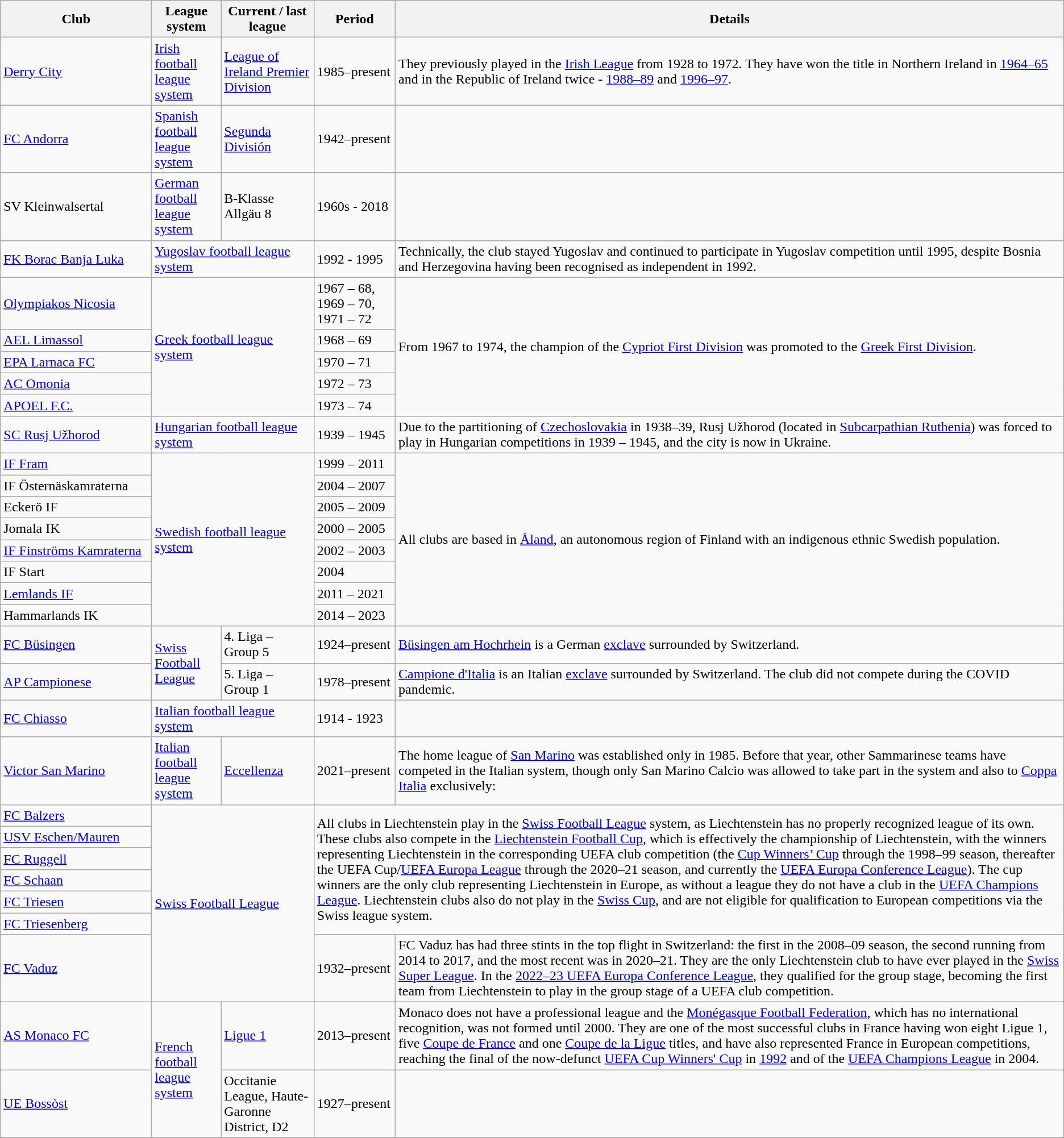<table class="wikitable">
<tr>
<th width=170>Club</th>
<th>League system</th>
<th>Current / last league</th>
<th>Period</th>
<th>Details</th>
</tr>
<tr>
<td> <a href='#'>Derry City</a></td>
<td> <a href='#'>Irish football league system</a></td>
<td><a href='#'>League of Ireland Premier Division</a></td>
<td>1985–present</td>
<td>They previously played in the <a href='#'>Irish League</a> from 1928 to 1972. They have won the title in Northern Ireland in <a href='#'>1964–65</a> and in the Republic of Ireland twice - <a href='#'>1988–89</a> and <a href='#'>1996–97</a>.</td>
</tr>
<tr>
<td> <a href='#'>FC Andorra</a></td>
<td> <a href='#'>Spanish football league system</a></td>
<td><a href='#'>Segunda División</a></td>
<td>1942–present</td>
<td></td>
</tr>
<tr>
<td> SV Kleinwalsertal</td>
<td> <a href='#'>German football league system</a></td>
<td>B-Klasse Allgäu 8</td>
<td>1960s - 2018</td>
<td></td>
</tr>
<tr>
<td> <a href='#'>FK Borac Banja Luka</a></td>
<td colspan="2"> <a href='#'>Yugoslav football league system</a></td>
<td>1992 - 1995</td>
<td>Technically, the club stayed Yugoslav and continued to participate in Yugoslav competition until 1995, despite Bosnia and Herzegovina having been recognised as independent in 1992.</td>
</tr>
<tr>
<td> <a href='#'>Olympiakos Nicosia</a></td>
<td colspan="2" rowspan="5"> <a href='#'>Greek football league system</a></td>
<td>1967 – 68, 1969 – 70, 1971 – 72</td>
<td rowspan="5">From 1967 to 1974, the champion of the <a href='#'>Cypriot First Division</a> was promoted to the <a href='#'>Greek First Division</a>.</td>
</tr>
<tr>
<td> <a href='#'>AEL Limassol</a></td>
<td>1968 – 69</td>
</tr>
<tr>
<td> <a href='#'>EPA Larnaca FC</a></td>
<td>1970 – 71</td>
</tr>
<tr>
<td> <a href='#'>AC Omonia</a></td>
<td>1972 – 73</td>
</tr>
<tr>
<td> <a href='#'>APOEL F.C.</a></td>
<td>1973 – 74</td>
</tr>
<tr>
<td> <a href='#'>SC Rusj Užhorod</a></td>
<td colspan="2"> <a href='#'>Hungarian football league system</a></td>
<td>1939 –  1945</td>
<td>Due to the partitioning of <a href='#'>Czechoslovakia</a> in 1938–39, Rusj Užhorod (located in <a href='#'>Subcarpathian Ruthenia</a>) was forced to play in Hungarian competitions in 1939 – 1945, and the city is now in Ukraine.</td>
</tr>
<tr>
<td> <a href='#'>IF Fram</a></td>
<td colspan="2" rowspan="8"> <a href='#'>Swedish football league system</a></td>
<td>1999 – 2011</td>
<td rowspan="8">All clubs are based in <a href='#'>Åland</a>, an autonomous region of Finland with an indigenous ethnic Swedish population.</td>
</tr>
<tr>
<td> IF Östernäskamraterna</td>
<td>2004 – 2007</td>
</tr>
<tr>
<td> Eckerö IF</td>
<td>2005 – 2009</td>
</tr>
<tr>
<td> Jomala IK</td>
<td>2000 – 2005</td>
</tr>
<tr>
<td> <a href='#'>IF Finströms Kamraterna</a></td>
<td>2002 – 2003</td>
</tr>
<tr>
<td> IF Start</td>
<td>2004</td>
</tr>
<tr>
<td> <a href='#'>Lemlands IF</a></td>
<td>2011 – 2021</td>
</tr>
<tr>
<td> Hammarlands IK</td>
<td>2014 – 2023</td>
</tr>
<tr>
<td> <a href='#'>FC Büsingen</a></td>
<td rowspan="2"> <a href='#'>Swiss Football League</a></td>
<td>4. Liga – Group 5</td>
<td>1924–present</td>
<td><a href='#'>Büsingen am Hochrhein</a> is a German <a href='#'>exclave</a> surrounded by Switzerland.</td>
</tr>
<tr>
<td> <a href='#'>AP Campionese</a></td>
<td>5. Liga – Group 1</td>
<td>1978–present</td>
<td><a href='#'>Campione d'Italia</a> is an Italian <a href='#'>exclave</a> surrounded by Switzerland. The club did not compete during the COVID pandemic.</td>
</tr>
<tr>
<td> <a href='#'>FC Chiasso</a></td>
<td colspan="2"> <a href='#'>Italian football league system</a></td>
<td>1914 - 1923</td>
<td></td>
</tr>
<tr>
<td> <a href='#'>Victor San Marino</a></td>
<td><a href='#'>Italian football league system</a></td>
<td><a href='#'>Eccellenza</a></td>
<td>2021–present</td>
<td>The home league of <a href='#'>San Marino</a> was established only in 1985. Before that year, other Sammarinese teams have competed in the Italian system, though only San Marino Calcio was allowed to take part in the system and also to <a href='#'>Coppa Italia</a> exclusively:</td>
</tr>
<tr>
<td> <a href='#'>FC Balzers</a></td>
<td colspan="2" rowspan="7"> <a href='#'>Swiss Football League</a></td>
<td colspan="2" rowspan="6">All clubs in Liechtenstein play in the <a href='#'>Swiss Football League</a> system, as Liechtenstein has no properly recognized league of its own. These clubs also compete in the <a href='#'>Liechtenstein Football Cup</a>, which is effectively the championship of Liechtenstein, with the winners representing Liechtenstein in the corresponding UEFA club competition (the <a href='#'>Cup Winners’ Cup</a> through the 1998–99 season, thereafter the UEFA Cup/<a href='#'>UEFA Europa League</a> through the 2020–21 season, and currently the <a href='#'>UEFA Europa Conference League</a>). The cup winners are the only club representing Liechtenstein in Europe, as without a league they do not have a club in the <a href='#'>UEFA Champions League</a>. Liechtenstein clubs also do not play in the <a href='#'>Swiss Cup</a>, and are not eligible for qualification to European competitions via the Swiss league system.</td>
</tr>
<tr>
<td> <a href='#'>USV Eschen/Mauren</a></td>
</tr>
<tr>
<td> <a href='#'>FC Ruggell</a></td>
</tr>
<tr>
<td> <a href='#'>FC Schaan</a></td>
</tr>
<tr>
<td> <a href='#'>FC Triesen</a></td>
</tr>
<tr>
<td> <a href='#'>FC Triesenberg</a></td>
</tr>
<tr>
<td> <a href='#'>FC Vaduz</a></td>
<td>1932–present</td>
<td>FC Vaduz has had three stints in the top flight in Switzerland: the first in the 2008–09 season, the second running from 2014 to 2017, and the most recent was in 2020–21. They are the only Liechtenstein club to have ever played in the <a href='#'>Swiss Super League</a>. In the <a href='#'>2022–23 UEFA Europa Conference League</a>, they qualified for the group stage, becoming the first team from Liechtenstein to play in the group stage of a UEFA club competition.</td>
</tr>
<tr>
<td> <a href='#'>AS Monaco FC</a></td>
<td rowspan="2"> <a href='#'>French football league system</a></td>
<td><a href='#'>Ligue 1</a></td>
<td>2013–present</td>
<td>Monaco does not have a professional league and the <a href='#'>Monégasque Football Federation</a>, which has no international recognition, was not formed until 2000. They are one of the most successful clubs in France having won eight Ligue 1, five <a href='#'>Coupe de France</a> and one <a href='#'>Coupe de la Ligue</a> titles, and have also represented France in European competitions, reaching the final of the now-defunct <a href='#'>UEFA Cup Winners' Cup</a> in <a href='#'>1992</a> and of the <a href='#'>UEFA Champions League</a> in 2004.</td>
</tr>
<tr>
<td> <a href='#'>UE Bossòst</a></td>
<td>Occitanie League, Haute-Garonne District, D2</td>
<td>1927–present</td>
<td></td>
</tr>
<tr>
</tr>
</table>
